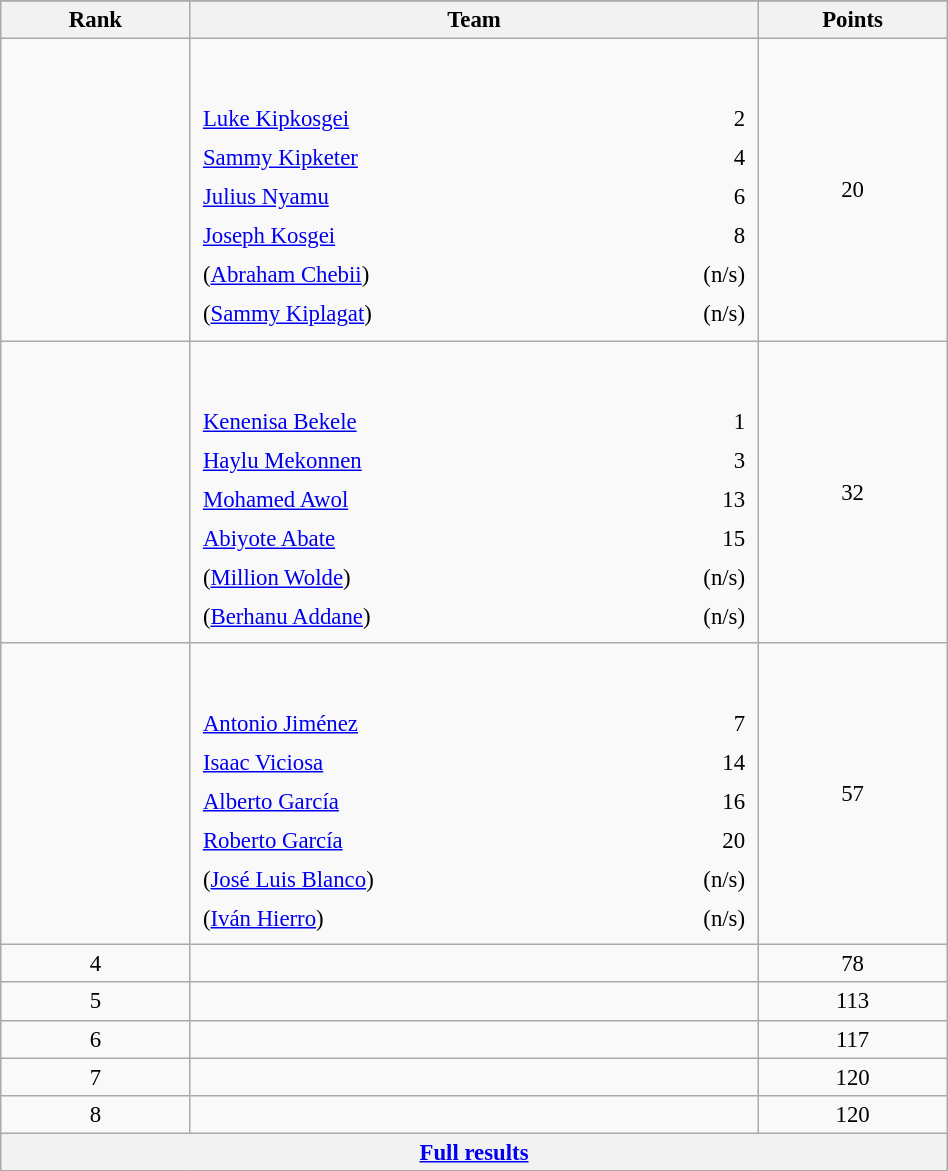<table class="wikitable sortable" style=" text-align:center; font-size:95%;" width="50%">
<tr>
</tr>
<tr>
<th width=10%>Rank</th>
<th width=30%>Team</th>
<th width=10%>Points</th>
</tr>
<tr>
<td align=center></td>
<td align=left> <br><br><table width=100%>
<tr>
<td align=left style="border:0"><a href='#'>Luke Kipkosgei</a></td>
<td align=right style="border:0">2</td>
</tr>
<tr>
<td align=left style="border:0"><a href='#'>Sammy Kipketer</a></td>
<td align=right style="border:0">4</td>
</tr>
<tr>
<td align=left style="border:0"><a href='#'>Julius Nyamu</a></td>
<td align=right style="border:0">6</td>
</tr>
<tr>
<td align=left style="border:0"><a href='#'>Joseph Kosgei</a></td>
<td align=right style="border:0">8</td>
</tr>
<tr>
<td align=left style="border:0">(<a href='#'>Abraham Chebii</a>)</td>
<td align=right style="border:0">(n/s)</td>
</tr>
<tr>
<td align=left style="border:0">(<a href='#'>Sammy Kiplagat</a>)</td>
<td align=right style="border:0">(n/s)</td>
</tr>
</table>
</td>
<td>20</td>
</tr>
<tr>
<td align=center></td>
<td align=left> <br><br><table width=100%>
<tr>
<td align=left style="border:0"><a href='#'>Kenenisa Bekele</a></td>
<td align=right style="border:0">1</td>
</tr>
<tr>
<td align=left style="border:0"><a href='#'>Haylu Mekonnen</a></td>
<td align=right style="border:0">3</td>
</tr>
<tr>
<td align=left style="border:0"><a href='#'>Mohamed Awol</a></td>
<td align=right style="border:0">13</td>
</tr>
<tr>
<td align=left style="border:0"><a href='#'>Abiyote Abate</a></td>
<td align=right style="border:0">15</td>
</tr>
<tr>
<td align=left style="border:0">(<a href='#'>Million Wolde</a>)</td>
<td align=right style="border:0">(n/s)</td>
</tr>
<tr>
<td align=left style="border:0">(<a href='#'>Berhanu Addane</a>)</td>
<td align=right style="border:0">(n/s)</td>
</tr>
</table>
</td>
<td>32</td>
</tr>
<tr>
<td align=center></td>
<td align=left> <br><br><table width=100%>
<tr>
<td align=left style="border:0"><a href='#'>Antonio Jiménez</a></td>
<td align=right style="border:0">7</td>
</tr>
<tr>
<td align=left style="border:0"><a href='#'>Isaac Viciosa</a></td>
<td align=right style="border:0">14</td>
</tr>
<tr>
<td align=left style="border:0"><a href='#'>Alberto García</a></td>
<td align=right style="border:0">16</td>
</tr>
<tr>
<td align=left style="border:0"><a href='#'>Roberto García</a></td>
<td align=right style="border:0">20</td>
</tr>
<tr>
<td align=left style="border:0">(<a href='#'>José Luis Blanco</a>)</td>
<td align=right style="border:0">(n/s)</td>
</tr>
<tr>
<td align=left style="border:0">(<a href='#'>Iván Hierro</a>)</td>
<td align=right style="border:0">(n/s)</td>
</tr>
</table>
</td>
<td>57</td>
</tr>
<tr>
<td align=center>4</td>
<td align=left></td>
<td>78</td>
</tr>
<tr>
<td align=center>5</td>
<td align=left></td>
<td>113</td>
</tr>
<tr>
<td align=center>6</td>
<td align=left></td>
<td>117</td>
</tr>
<tr>
<td align=center>7</td>
<td align=left></td>
<td>120</td>
</tr>
<tr>
<td align=center>8</td>
<td align=left></td>
<td>120</td>
</tr>
<tr class="sortbottom">
<th colspan=3 align=center><a href='#'>Full results</a></th>
</tr>
</table>
